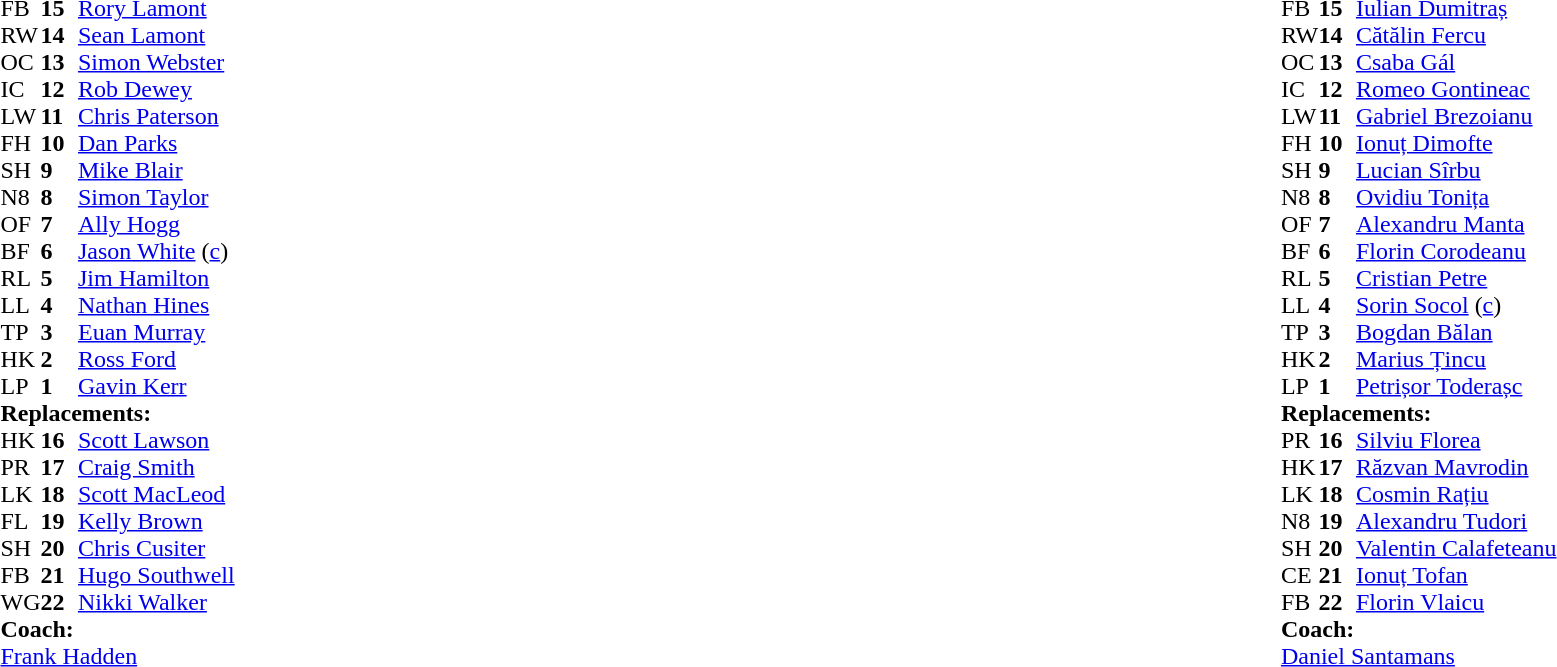<table width="100%">
<tr>
<td style="vertical-align:top" width="50%"><br><table cellspacing="0" cellpadding="0">
<tr>
<th width="25"></th>
<th width="25"></th>
</tr>
<tr>
<td>FB</td>
<td><strong>15</strong></td>
<td><a href='#'>Rory Lamont</a></td>
</tr>
<tr>
<td>RW</td>
<td><strong>14</strong></td>
<td><a href='#'>Sean Lamont</a></td>
</tr>
<tr>
<td>OC</td>
<td><strong>13</strong></td>
<td><a href='#'>Simon Webster</a></td>
</tr>
<tr>
<td>IC</td>
<td><strong>12</strong></td>
<td><a href='#'>Rob Dewey</a></td>
<td></td>
<td></td>
</tr>
<tr>
<td>LW</td>
<td><strong>11</strong></td>
<td><a href='#'>Chris Paterson</a></td>
</tr>
<tr>
<td>FH</td>
<td><strong>10</strong></td>
<td><a href='#'>Dan Parks</a></td>
<td></td>
<td></td>
</tr>
<tr>
<td>SH</td>
<td><strong>9</strong></td>
<td><a href='#'>Mike Blair</a></td>
<td></td>
<td></td>
</tr>
<tr>
<td>N8</td>
<td><strong>8</strong></td>
<td><a href='#'>Simon Taylor</a></td>
</tr>
<tr>
<td>OF</td>
<td><strong>7</strong></td>
<td><a href='#'>Ally Hogg</a></td>
<td></td>
<td></td>
</tr>
<tr>
<td>BF</td>
<td><strong>6</strong></td>
<td><a href='#'>Jason White</a> (<a href='#'>c</a>)</td>
</tr>
<tr>
<td>RL</td>
<td><strong>5</strong></td>
<td><a href='#'>Jim Hamilton</a></td>
</tr>
<tr>
<td>LL</td>
<td><strong>4</strong></td>
<td><a href='#'>Nathan Hines</a></td>
<td></td>
<td></td>
</tr>
<tr>
<td>TP</td>
<td><strong>3</strong></td>
<td><a href='#'>Euan Murray</a></td>
<td></td>
<td></td>
<td></td>
</tr>
<tr>
<td>HK</td>
<td><strong>2</strong></td>
<td><a href='#'>Ross Ford</a></td>
<td></td>
<td></td>
</tr>
<tr>
<td>LP</td>
<td><strong>1</strong></td>
<td><a href='#'>Gavin Kerr</a></td>
<td></td>
<td></td>
<td></td>
</tr>
<tr>
<td colspan=3><strong>Replacements:</strong></td>
</tr>
<tr>
<td>HK</td>
<td><strong>16</strong></td>
<td><a href='#'>Scott Lawson</a></td>
<td></td>
<td></td>
</tr>
<tr>
<td>PR</td>
<td><strong>17</strong></td>
<td><a href='#'>Craig Smith</a></td>
<td></td>
<td></td>
</tr>
<tr>
<td>LK</td>
<td><strong>18</strong></td>
<td><a href='#'>Scott MacLeod</a></td>
<td></td>
<td></td>
</tr>
<tr>
<td>FL</td>
<td><strong>19</strong></td>
<td><a href='#'>Kelly Brown</a></td>
<td></td>
<td></td>
</tr>
<tr>
<td>SH</td>
<td><strong>20</strong></td>
<td><a href='#'>Chris Cusiter</a></td>
<td></td>
<td></td>
</tr>
<tr>
<td>FB</td>
<td><strong>21</strong></td>
<td><a href='#'>Hugo Southwell</a></td>
<td></td>
<td></td>
</tr>
<tr>
<td>WG</td>
<td><strong>22</strong></td>
<td><a href='#'>Nikki Walker</a></td>
<td></td>
<td></td>
</tr>
<tr>
<td colspan=3><strong>Coach:</strong></td>
</tr>
<tr>
<td colspan="4"> <a href='#'>Frank Hadden</a></td>
</tr>
</table>
</td>
<td style="vertical-align:top"></td>
<td style="vertical-align:top" width="50%"><br><table cellspacing="0" cellpadding="0" align="center">
<tr>
<th width="25"></th>
<th width="25"></th>
</tr>
<tr>
<td>FB</td>
<td><strong>15</strong></td>
<td><a href='#'>Iulian Dumitraș</a></td>
</tr>
<tr>
<td>RW</td>
<td><strong>14</strong></td>
<td><a href='#'>Cătălin Fercu</a></td>
</tr>
<tr>
<td>OC</td>
<td><strong>13</strong></td>
<td><a href='#'>Csaba Gál</a></td>
</tr>
<tr>
<td>IC</td>
<td><strong>12</strong></td>
<td><a href='#'>Romeo Gontineac</a></td>
<td></td>
<td></td>
</tr>
<tr>
<td>LW</td>
<td><strong>11</strong></td>
<td><a href='#'>Gabriel Brezoianu</a></td>
</tr>
<tr>
<td>FH</td>
<td><strong>10</strong></td>
<td><a href='#'>Ionuț Dimofte</a></td>
<td></td>
<td></td>
</tr>
<tr>
<td>SH</td>
<td><strong>9</strong></td>
<td><a href='#'>Lucian Sîrbu</a></td>
<td></td>
<td></td>
</tr>
<tr>
<td>N8</td>
<td><strong>8</strong></td>
<td><a href='#'>Ovidiu Tonița</a></td>
</tr>
<tr>
<td>OF</td>
<td><strong>7</strong></td>
<td><a href='#'>Alexandru Manta</a></td>
<td></td>
<td></td>
</tr>
<tr>
<td>BF</td>
<td><strong>6</strong></td>
<td><a href='#'>Florin Corodeanu</a></td>
<td></td>
<td></td>
</tr>
<tr>
<td>RL</td>
<td><strong>5</strong></td>
<td><a href='#'>Cristian Petre</a></td>
</tr>
<tr>
<td>LL</td>
<td><strong>4</strong></td>
<td><a href='#'>Sorin Socol</a> (<a href='#'>c</a>)</td>
</tr>
<tr>
<td>TP</td>
<td><strong>3</strong></td>
<td><a href='#'>Bogdan Bălan</a></td>
<td></td>
<td></td>
</tr>
<tr>
<td>HK</td>
<td><strong>2</strong></td>
<td><a href='#'>Marius Țincu</a></td>
<td></td>
<td></td>
</tr>
<tr>
<td>LP</td>
<td><strong>1</strong></td>
<td><a href='#'>Petrișor Toderașc</a></td>
</tr>
<tr>
<td colspan=3><strong>Replacements:</strong></td>
</tr>
<tr>
<td>PR</td>
<td><strong>16</strong></td>
<td><a href='#'>Silviu Florea</a></td>
<td></td>
<td></td>
</tr>
<tr>
<td>HK</td>
<td><strong>17</strong></td>
<td><a href='#'>Răzvan Mavrodin</a></td>
<td></td>
<td></td>
</tr>
<tr>
<td>LK</td>
<td><strong>18</strong></td>
<td><a href='#'>Cosmin Rațiu</a></td>
<td></td>
<td></td>
</tr>
<tr>
<td>N8</td>
<td><strong>19</strong></td>
<td><a href='#'>Alexandru Tudori</a></td>
<td></td>
<td></td>
</tr>
<tr>
<td>SH</td>
<td><strong>20</strong></td>
<td><a href='#'>Valentin Calafeteanu</a></td>
<td></td>
<td></td>
</tr>
<tr>
<td>CE</td>
<td><strong>21</strong></td>
<td><a href='#'>Ionuț Tofan</a></td>
<td></td>
<td></td>
</tr>
<tr>
<td>FB</td>
<td><strong>22</strong></td>
<td><a href='#'>Florin Vlaicu</a></td>
<td></td>
<td></td>
</tr>
<tr>
<td colspan=3><strong>Coach:</strong></td>
</tr>
<tr>
<td colspan="4"> <a href='#'>Daniel Santamans</a></td>
</tr>
</table>
</td>
</tr>
</table>
